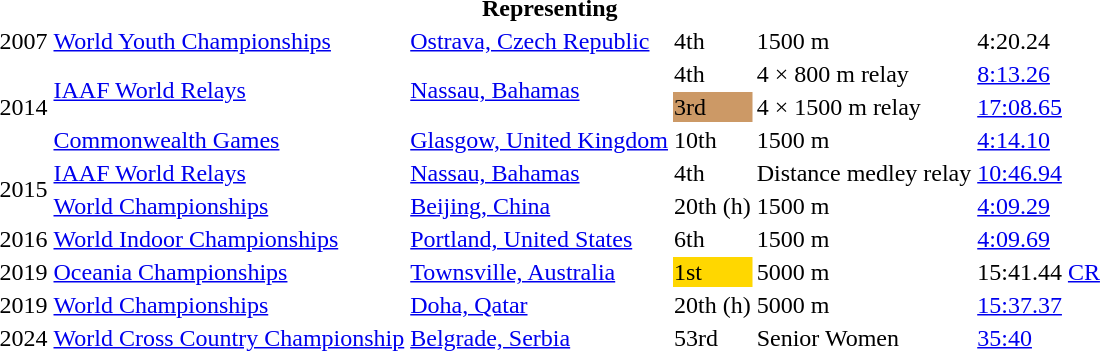<table>
<tr>
<th colspan="6">Representing </th>
</tr>
<tr>
<td>2007</td>
<td><a href='#'>World Youth Championships</a></td>
<td><a href='#'>Ostrava, Czech Republic</a></td>
<td>4th</td>
<td>1500 m</td>
<td>4:20.24</td>
</tr>
<tr>
<td rowspan=3>2014</td>
<td rowspan=2><a href='#'>IAAF World Relays</a></td>
<td rowspan=2><a href='#'>Nassau, Bahamas</a></td>
<td>4th</td>
<td>4 × 800 m relay</td>
<td><a href='#'>8:13.26</a></td>
</tr>
<tr>
<td bgcolor=cc9966>3rd</td>
<td>4 × 1500 m relay</td>
<td><a href='#'>17:08.65</a></td>
</tr>
<tr>
<td><a href='#'>Commonwealth Games</a></td>
<td><a href='#'>Glasgow, United Kingdom</a></td>
<td>10th</td>
<td>1500 m</td>
<td><a href='#'>4:14.10</a></td>
</tr>
<tr>
<td rowspan=2>2015</td>
<td><a href='#'>IAAF World Relays</a></td>
<td><a href='#'>Nassau, Bahamas</a></td>
<td>4th</td>
<td>Distance medley relay</td>
<td><a href='#'>10:46.94</a></td>
</tr>
<tr>
<td><a href='#'>World Championships</a></td>
<td><a href='#'>Beijing, China</a></td>
<td>20th (h)</td>
<td>1500 m</td>
<td><a href='#'>4:09.29</a></td>
</tr>
<tr>
<td>2016</td>
<td><a href='#'>World Indoor Championships</a></td>
<td><a href='#'>Portland, United States</a></td>
<td>6th</td>
<td>1500 m</td>
<td><a href='#'>4:09.69</a></td>
</tr>
<tr>
<td>2019</td>
<td><a href='#'>Oceania Championships</a></td>
<td><a href='#'>Townsville, Australia</a></td>
<td bgcolor=gold>1st</td>
<td>5000 m</td>
<td>15:41.44 <a href='#'>CR</a></td>
</tr>
<tr>
<td>2019</td>
<td><a href='#'>World Championships</a></td>
<td><a href='#'>Doha, Qatar</a></td>
<td>20th (h)</td>
<td>5000 m</td>
<td><a href='#'>15:37.37</a></td>
</tr>
<tr>
<td>2024</td>
<td><a href='#'>World Cross Country Championship</a></td>
<td><a href='#'>Belgrade, Serbia</a></td>
<td>53rd</td>
<td>Senior Women</td>
<td><a href='#'>35:40</a></td>
</tr>
</table>
